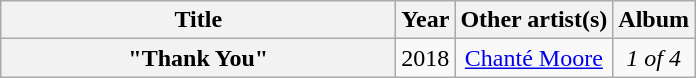<table class="wikitable plainrowheaders" style="text-align:center;">
<tr>
<th scope="col" style="width:16em;">Title</th>
<th scope="col">Year</th>
<th scope="col">Other artist(s)</th>
<th scope="col">Album</th>
</tr>
<tr>
<th scope="row">"Thank You"</th>
<td>2018</td>
<td><a href='#'>Chanté Moore</a></td>
<td><em>1 of 4</em></td>
</tr>
</table>
